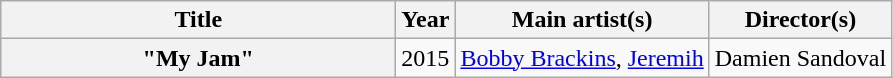<table class="wikitable plainrowheaders">
<tr>
<th scope="col" style="width:16em;">Title</th>
<th scope="col">Year</th>
<th scope="col">Main artist(s)</th>
<th scope="col">Director(s)</th>
</tr>
<tr>
<th scope="row">"My Jam"</th>
<td>2015</td>
<td><a href='#'>Bobby Brackins</a>, <a href='#'>Jeremih</a></td>
<td>Damien Sandoval</td>
</tr>
</table>
